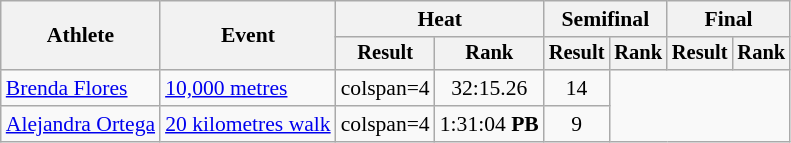<table class="wikitable" style="font-size:90%">
<tr>
<th rowspan="2">Athlete</th>
<th rowspan="2">Event</th>
<th colspan="2">Heat</th>
<th colspan="2">Semifinal</th>
<th colspan="2">Final</th>
</tr>
<tr style="font-size:95%">
<th>Result</th>
<th>Rank</th>
<th>Result</th>
<th>Rank</th>
<th>Result</th>
<th>Rank</th>
</tr>
<tr style=text-align:center>
<td style=text-align:left><a href='#'>Brenda Flores</a></td>
<td style=text-align:left><a href='#'>10,000 metres</a></td>
<td>colspan=4 </td>
<td>32:15.26</td>
<td>14</td>
</tr>
<tr style=text-align:center>
<td style=text-align:left><a href='#'>Alejandra Ortega</a></td>
<td style=text-align:left><a href='#'>20 kilometres walk</a></td>
<td>colspan=4 </td>
<td>1:31:04 <strong>PB</strong></td>
<td>9</td>
</tr>
</table>
